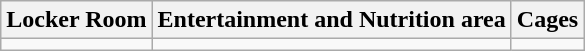<table class="wikitable">
<tr>
<th>Locker Room</th>
<th>Entertainment and Nutrition area</th>
<th>Cages</th>
</tr>
<tr>
<td></td>
<td></td>
<td></td>
</tr>
</table>
